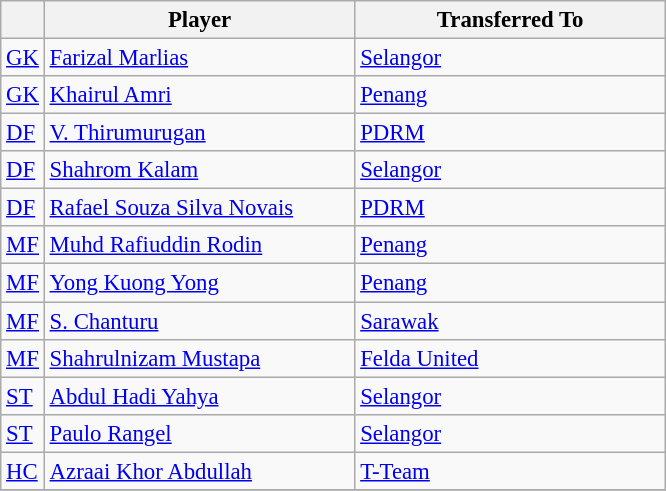<table class="wikitable plainrowheaders sortable" style="font-size:95%">
<tr>
<th></th>
<th scope="col" style="width:200px;">Player</th>
<th scope="col" style="width:200px;">Transferred To</th>
</tr>
<tr>
<td><a href='#'>GK</a></td>
<td align="left"> <a href='#'>Farizal Marlias</a></td>
<td align="left"> <a href='#'>Selangor</a></td>
</tr>
<tr>
<td><a href='#'>GK</a></td>
<td align="left"> <a href='#'>Khairul Amri</a></td>
<td align="left"> <a href='#'>Penang</a></td>
</tr>
<tr>
<td><a href='#'>DF</a></td>
<td align="left"> <a href='#'>V. Thirumurugan</a></td>
<td align="left"> <a href='#'>PDRM</a></td>
</tr>
<tr>
<td><a href='#'>DF</a></td>
<td align="left"> <a href='#'>Shahrom Kalam</a></td>
<td align="left"> <a href='#'>Selangor</a></td>
</tr>
<tr>
<td><a href='#'>DF</a></td>
<td align="left"> <a href='#'>Rafael Souza Silva Novais</a></td>
<td align="left"> <a href='#'>PDRM</a></td>
</tr>
<tr>
<td><a href='#'>MF</a></td>
<td align="left"> <a href='#'>Muhd Rafiuddin Rodin</a></td>
<td align="left"> <a href='#'>Penang</a></td>
</tr>
<tr>
<td><a href='#'>MF</a></td>
<td align="left"> <a href='#'>Yong Kuong Yong</a></td>
<td align="left"> <a href='#'>Penang</a></td>
</tr>
<tr>
<td><a href='#'>MF</a></td>
<td align="left"> <a href='#'>S. Chanturu</a></td>
<td align="left"> <a href='#'>Sarawak</a></td>
</tr>
<tr>
<td><a href='#'>MF</a></td>
<td align="left"> <a href='#'>Shahrulnizam Mustapa</a></td>
<td align="left"> <a href='#'>Felda United</a></td>
</tr>
<tr>
<td><a href='#'>ST</a></td>
<td align="left"> <a href='#'>Abdul Hadi Yahya</a></td>
<td align="left"> <a href='#'>Selangor</a></td>
</tr>
<tr>
<td><a href='#'>ST</a></td>
<td align="left"> <a href='#'>Paulo Rangel</a></td>
<td align="left"> <a href='#'>Selangor</a></td>
</tr>
<tr>
<td><a href='#'>HC</a></td>
<td align="left"> <a href='#'>Azraai Khor Abdullah</a></td>
<td align="left"> <a href='#'>T-Team</a></td>
</tr>
<tr>
</tr>
</table>
